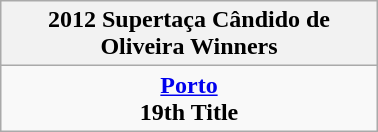<table class="wikitable" style="text-align: center; margin: 0 auto; width: 20%">
<tr>
<th>2012 Supertaça Cândido de Oliveira Winners</th>
</tr>
<tr>
<td><strong><a href='#'>Porto</a></strong><br><strong>19th Title</strong></td>
</tr>
</table>
